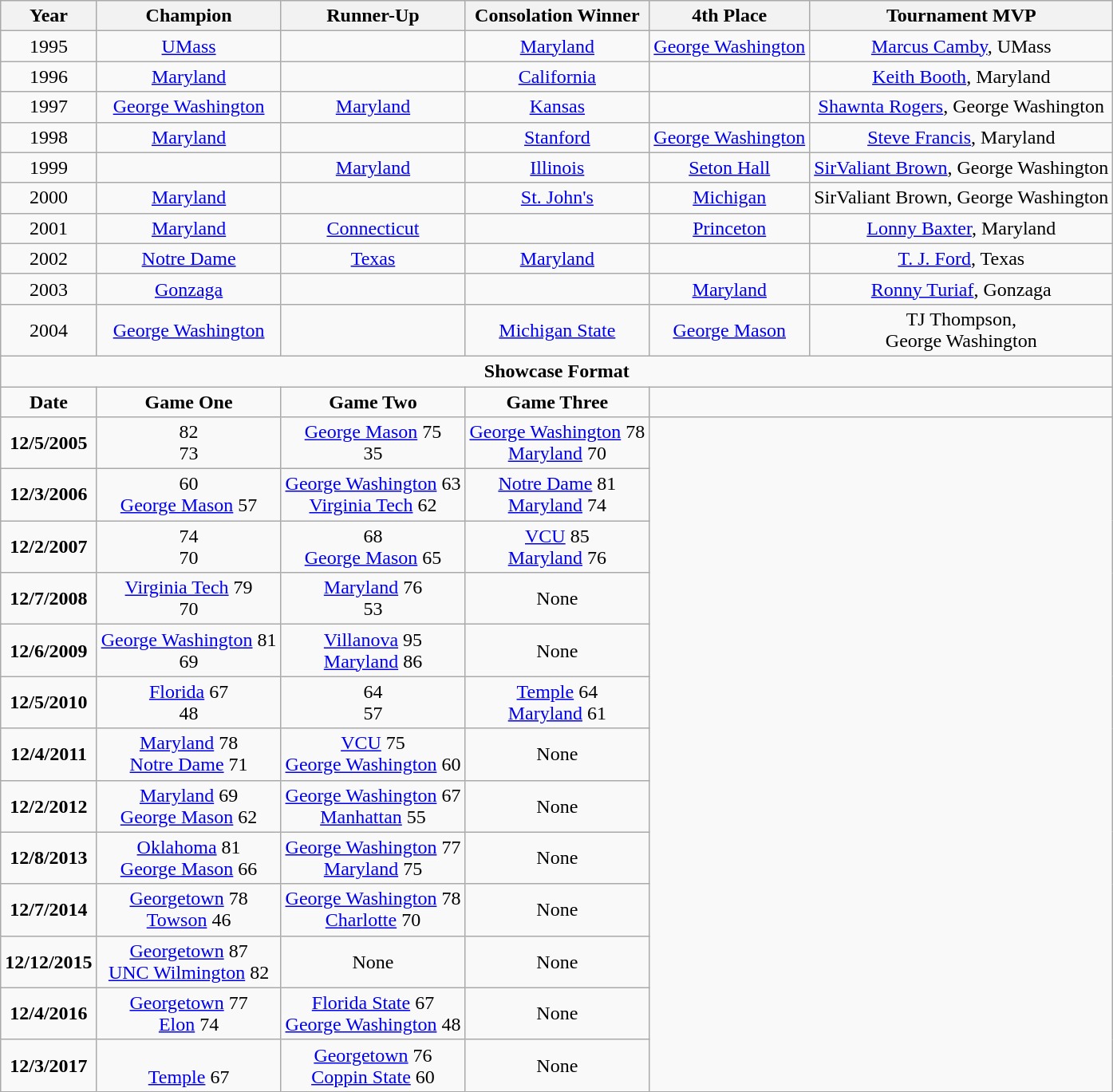<table class="wikitable" style="text-align: center">
<tr>
<th>Year</th>
<th>Champion</th>
<th>Runner-Up</th>
<th>Consolation Winner</th>
<th>4th Place</th>
<th>Tournament MVP</th>
</tr>
<tr>
<td>1995</td>
<td><a href='#'>UMass</a></td>
<td></td>
<td><a href='#'>Maryland</a></td>
<td><a href='#'>George Washington</a></td>
<td><a href='#'>Marcus Camby</a>, UMass</td>
</tr>
<tr>
<td>1996</td>
<td><a href='#'>Maryland</a></td>
<td></td>
<td><a href='#'>California</a></td>
<td></td>
<td><a href='#'>Keith Booth</a>, Maryland</td>
</tr>
<tr>
<td>1997</td>
<td><a href='#'>George Washington</a></td>
<td><a href='#'>Maryland</a></td>
<td><a href='#'>Kansas</a></td>
<td></td>
<td><a href='#'>Shawnta Rogers</a>, George Washington</td>
</tr>
<tr>
<td>1998</td>
<td><a href='#'>Maryland</a></td>
<td></td>
<td><a href='#'>Stanford</a></td>
<td><a href='#'>George Washington</a></td>
<td><a href='#'>Steve Francis</a>, Maryland</td>
</tr>
<tr>
<td>1999</td>
<td></td>
<td><a href='#'>Maryland</a></td>
<td><a href='#'>Illinois</a></td>
<td><a href='#'>Seton Hall</a></td>
<td><a href='#'>SirValiant Brown</a>, George Washington</td>
</tr>
<tr>
<td>2000</td>
<td><a href='#'>Maryland</a></td>
<td></td>
<td><a href='#'>St. John's</a></td>
<td><a href='#'>Michigan</a></td>
<td>SirValiant Brown, George Washington</td>
</tr>
<tr>
<td>2001</td>
<td><a href='#'>Maryland</a></td>
<td><a href='#'>Connecticut</a></td>
<td></td>
<td><a href='#'>Princeton</a></td>
<td><a href='#'>Lonny Baxter</a>, Maryland</td>
</tr>
<tr>
<td>2002</td>
<td><a href='#'>Notre Dame</a></td>
<td><a href='#'>Texas</a></td>
<td><a href='#'>Maryland</a></td>
<td></td>
<td><a href='#'>T. J. Ford</a>, Texas</td>
</tr>
<tr>
<td>2003</td>
<td><a href='#'>Gonzaga</a></td>
<td></td>
<td></td>
<td><a href='#'>Maryland</a></td>
<td><a href='#'>Ronny Turiaf</a>, Gonzaga</td>
</tr>
<tr>
<td>2004</td>
<td><a href='#'>George Washington</a></td>
<td></td>
<td><a href='#'>Michigan State</a></td>
<td><a href='#'>George Mason</a></td>
<td>TJ Thompson,<br>George Washington</td>
</tr>
<tr align="center">
<td align="center" Colspan="6"><strong>Showcase Format</strong></td>
</tr>
<tr align="center">
<td align="center" Colspan="1"><strong>Date</strong></td>
<td align="center" Colspan="1"><strong>Game One</strong></td>
<td align="center" Colspan="1"><strong>Game Two</strong></td>
<td align="center" Colspan="1"><strong>Game Three</strong></td>
</tr>
<tr>
<td><strong>12/5/2005</strong></td>
<td> 82<br> 73</td>
<td><a href='#'>George Mason</a> 75<br> 35</td>
<td><a href='#'>George Washington</a> 78<br><a href='#'>Maryland</a> 70</td>
<td colspan=6 rowspan=16></td>
</tr>
<tr>
<td><strong>12/3/2006</strong></td>
<td> 60<br><a href='#'>George Mason</a> 57</td>
<td><a href='#'>George Washington</a> 63<br><a href='#'>Virginia Tech</a> 62</td>
<td><a href='#'>Notre Dame</a> 81<br><a href='#'>Maryland</a> 74</td>
</tr>
<tr>
<td><strong>12/2/2007</strong></td>
<td> 74<br> 70</td>
<td> 68<br><a href='#'>George Mason</a> 65</td>
<td><a href='#'>VCU</a> 85<br><a href='#'>Maryland</a> 76</td>
</tr>
<tr>
<td><strong>12/7/2008</strong></td>
<td><a href='#'>Virginia Tech</a> 79<br> 70</td>
<td><a href='#'>Maryland</a> 76<br> 53</td>
<td>None</td>
</tr>
<tr>
<td><strong>12/6/2009</strong></td>
<td><a href='#'>George Washington</a> 81<br> 69</td>
<td><a href='#'>Villanova</a> 95<br><a href='#'>Maryland</a> 86</td>
<td>None</td>
</tr>
<tr>
<td><strong>12/5/2010</strong></td>
<td><a href='#'>Florida</a> 67<br> 48</td>
<td> 64<br> 57</td>
<td><a href='#'>Temple</a> 64<br><a href='#'>Maryland</a> 61</td>
</tr>
<tr>
<td><strong>12/4/2011</strong></td>
<td><a href='#'>Maryland</a> 78 <br><a href='#'>Notre Dame</a> 71</td>
<td><a href='#'>VCU</a> 75 <br><a href='#'>George Washington</a> 60</td>
<td>None</td>
</tr>
<tr>
<td><strong>12/2/2012</strong></td>
<td><a href='#'>Maryland</a> 69 <br> <a href='#'>George Mason</a> 62</td>
<td><a href='#'>George Washington</a>  67 <br> <a href='#'>Manhattan</a> 55</td>
<td>None</td>
</tr>
<tr>
<td><strong>12/8/2013</strong></td>
<td><a href='#'>Oklahoma</a> 81 <br> <a href='#'>George Mason</a> 66</td>
<td><a href='#'>George Washington</a> 77 <br> <a href='#'>Maryland</a> 75</td>
<td>None</td>
</tr>
<tr>
<td><strong>12/7/2014</strong></td>
<td><a href='#'>Georgetown</a> 78 <br><a href='#'>Towson</a> 46</td>
<td><a href='#'>George Washington</a> 78 <br> <a href='#'>Charlotte</a> 70</td>
<td>None</td>
</tr>
<tr>
<td><strong>12/12/2015</strong></td>
<td><a href='#'>Georgetown</a> 87<br><a href='#'>UNC Wilmington</a> 82</td>
<td>None</td>
<td>None</td>
</tr>
<tr>
<td><strong>12/4/2016</strong></td>
<td><a href='#'>Georgetown</a> 77<br><a href='#'>Elon</a> 74</td>
<td><a href='#'>Florida State</a> 67<br><a href='#'>George Washington</a> 48</td>
<td>None</td>
</tr>
<tr>
<td><strong>12/3/2017</strong></td>
<td><br><a href='#'>Temple</a> 67</td>
<td><a href='#'>Georgetown</a> 76<br><a href='#'>Coppin State</a> 60</td>
<td>None</td>
</tr>
</table>
